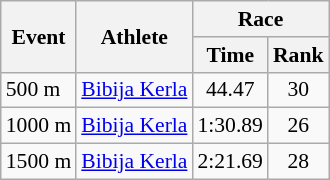<table class="wikitable" border="1" style="font-size:90%">
<tr>
<th rowspan=2>Event</th>
<th rowspan=2>Athlete</th>
<th colspan=2>Race</th>
</tr>
<tr>
<th>Time</th>
<th>Rank</th>
</tr>
<tr>
<td>500 m</td>
<td><a href='#'>Bibija Kerla</a></td>
<td align=center>44.47</td>
<td align=center>30</td>
</tr>
<tr>
<td>1000 m</td>
<td><a href='#'>Bibija Kerla</a></td>
<td align=center>1:30.89</td>
<td align=center>26</td>
</tr>
<tr>
<td>1500 m</td>
<td><a href='#'>Bibija Kerla</a></td>
<td align=center>2:21.69</td>
<td align=center>28</td>
</tr>
</table>
